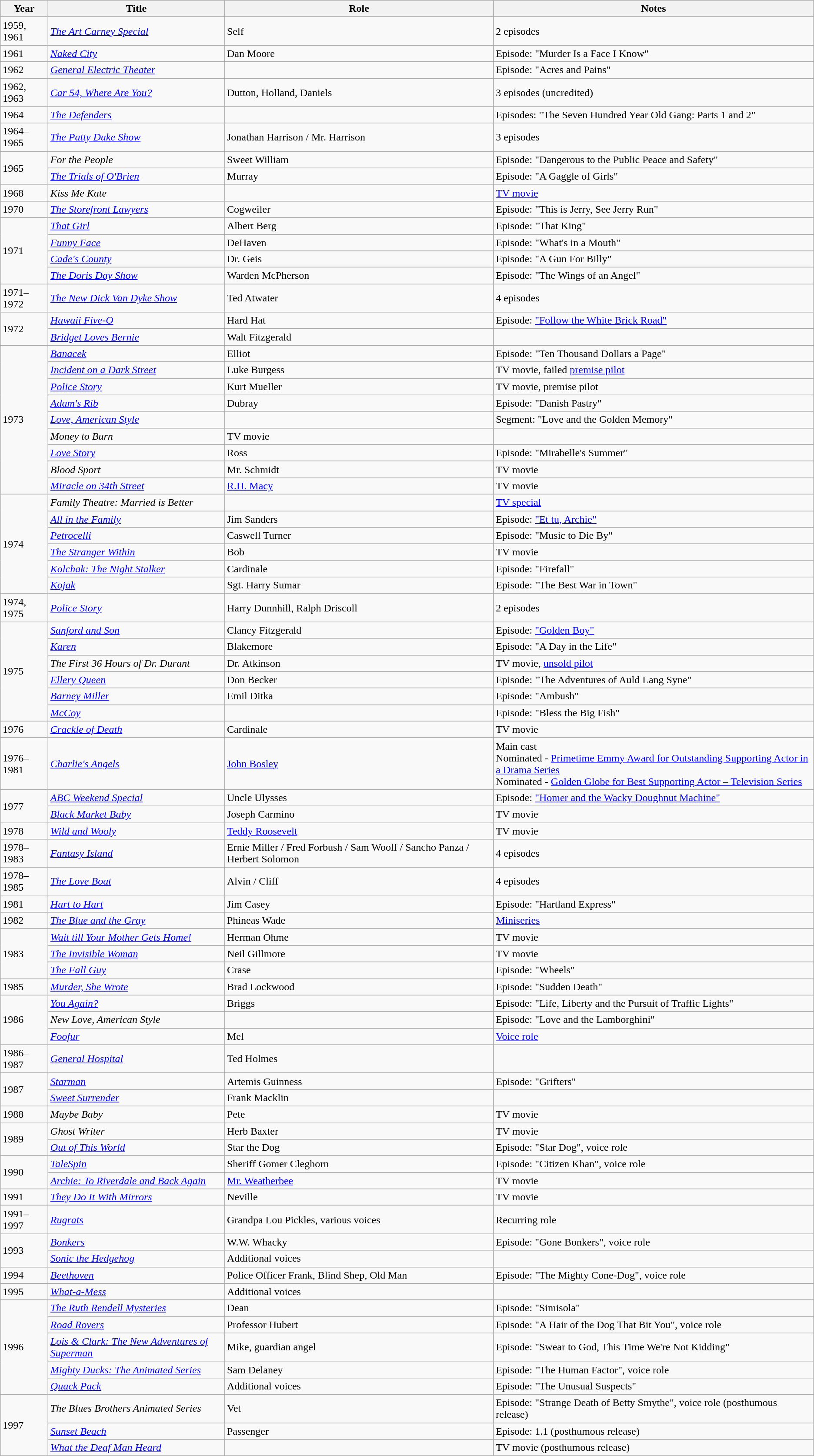<table class="wikitable sortable">
<tr>
<th>Year</th>
<th>Title</th>
<th>Role</th>
<th>Notes</th>
</tr>
<tr>
<td>1959, 1961</td>
<td><em><a href='#'>The Art Carney Special</a></em></td>
<td>Self</td>
<td>2 episodes</td>
</tr>
<tr>
<td>1961</td>
<td><em><a href='#'>Naked City</a></em></td>
<td>Dan Moore</td>
<td>Episode: "Murder Is a Face I Know"</td>
</tr>
<tr>
<td>1962</td>
<td><em><a href='#'>General Electric Theater</a></em></td>
<td></td>
<td>Episode: "Acres and Pains"</td>
</tr>
<tr>
<td>1962, 1963</td>
<td><em><a href='#'>Car 54, Where Are You?</a></em></td>
<td>Dutton, Holland, Daniels</td>
<td>3 episodes (uncredited)</td>
</tr>
<tr>
<td>1964</td>
<td><em><a href='#'>The Defenders</a></em></td>
<td></td>
<td>Episodes: "The Seven Hundred Year Old Gang: Parts 1 and 2"</td>
</tr>
<tr>
<td>1964–1965</td>
<td><em><a href='#'>The Patty Duke Show</a></em></td>
<td>Jonathan Harrison / Mr. Harrison</td>
<td>3 episodes</td>
</tr>
<tr>
<td rowspan=2>1965</td>
<td><em>For the People</em></td>
<td>Sweet William</td>
<td>Episode: "Dangerous to the Public Peace and Safety"</td>
</tr>
<tr>
<td><em><a href='#'>The Trials of O'Brien</a></em></td>
<td>Murray</td>
<td>Episode: "A Gaggle of Girls"</td>
</tr>
<tr>
<td>1968</td>
<td><em>Kiss Me Kate</em></td>
<td></td>
<td><a href='#'>TV movie</a></td>
</tr>
<tr>
<td>1970</td>
<td><em><a href='#'>The Storefront Lawyers</a></em></td>
<td>Cogweiler</td>
<td>Episode: "This is Jerry, See Jerry Run"</td>
</tr>
<tr>
<td rowspan=4>1971</td>
<td><em><a href='#'>That Girl</a></em></td>
<td>Albert Berg</td>
<td>Episode: "That King"</td>
</tr>
<tr>
<td><em><a href='#'>Funny Face</a></em></td>
<td>DeHaven</td>
<td>Episode: "What's in a Mouth"</td>
</tr>
<tr>
<td><em><a href='#'>Cade's County</a></em></td>
<td>Dr. Geis</td>
<td>Episode: "A Gun For Billy"</td>
</tr>
<tr>
<td><em><a href='#'>The Doris Day Show</a></em></td>
<td>Warden McPherson</td>
<td>Episode: "The Wings of an Angel"</td>
</tr>
<tr>
<td>1971–1972</td>
<td><em><a href='#'>The New Dick Van Dyke Show</a></em></td>
<td>Ted Atwater</td>
<td>4 episodes</td>
</tr>
<tr>
<td rowspan=2>1972</td>
<td><em><a href='#'>Hawaii Five-O</a></em></td>
<td>Hard Hat</td>
<td>Episode: <a href='#'>"Follow the White Brick Road"</a></td>
</tr>
<tr>
<td><em><a href='#'>Bridget Loves Bernie</a></em></td>
<td>Walt Fitzgerald</td>
<td></td>
</tr>
<tr>
<td rowspan=9>1973</td>
<td><em><a href='#'>Banacek</a></em></td>
<td>Elliot</td>
<td>Episode: "Ten Thousand Dollars a Page"</td>
</tr>
<tr>
<td><em><a href='#'>Incident on a Dark Street</a></em></td>
<td>Luke Burgess</td>
<td>TV movie, failed <a href='#'>premise pilot</a></td>
</tr>
<tr>
<td><em><a href='#'>Police Story</a></em></td>
<td>Kurt Mueller</td>
<td>TV movie, premise pilot</td>
</tr>
<tr>
<td><em><a href='#'>Adam's Rib</a></em></td>
<td>Dubray</td>
<td>Episode: "Danish Pastry"</td>
</tr>
<tr>
<td><em><a href='#'>Love, American Style</a></em></td>
<td></td>
<td>Segment: "Love and the Golden Memory"</td>
</tr>
<tr>
<td><em>Money to Burn</em></td>
<td>TV movie</td>
</tr>
<tr>
<td><em><a href='#'>Love Story</a></em></td>
<td>Ross</td>
<td>Episode: "Mirabelle's Summer"</td>
</tr>
<tr>
<td><em>Blood Sport</em></td>
<td>Mr. Schmidt</td>
<td>TV movie</td>
</tr>
<tr>
<td><em><a href='#'>Miracle on 34th Street</a></em></td>
<td><a href='#'>R.H. Macy</a></td>
<td>TV movie</td>
</tr>
<tr>
<td rowspan=6>1974</td>
<td><em>Family Theatre: Married is Better</em></td>
<td></td>
<td><a href='#'>TV special</a></td>
</tr>
<tr>
<td><em><a href='#'>All in the Family</a></em></td>
<td>Jim Sanders</td>
<td>Episode: <a href='#'>"Et tu, Archie"</a></td>
</tr>
<tr>
<td><em><a href='#'>Petrocelli</a></em></td>
<td>Caswell Turner</td>
<td>Episode: "Music to Die By"</td>
</tr>
<tr>
<td><em><a href='#'>The Stranger Within</a></em></td>
<td>Bob</td>
<td>TV movie</td>
</tr>
<tr>
<td><em><a href='#'>Kolchak: The Night Stalker</a></em></td>
<td>Cardinale</td>
<td>Episode: "Firefall"</td>
</tr>
<tr>
<td><em><a href='#'>Kojak</a></em></td>
<td>Sgt. Harry Sumar</td>
<td>Episode: "The Best War in Town"</td>
</tr>
<tr>
<td>1974, 1975</td>
<td><em><a href='#'>Police Story</a></em></td>
<td>Harry Dunnhill, Ralph Driscoll</td>
<td>2 episodes</td>
</tr>
<tr>
<td rowspan=6>1975</td>
<td><em><a href='#'>Sanford and Son</a></em></td>
<td>Clancy Fitzgerald</td>
<td>Episode: <a href='#'>"Golden Boy"</a></td>
</tr>
<tr>
<td><em><a href='#'>Karen</a></em></td>
<td>Blakemore</td>
<td>Episode: "A Day in the Life"</td>
</tr>
<tr>
<td><em>The First 36 Hours of Dr. Durant</em></td>
<td>Dr. Atkinson</td>
<td>TV movie, <a href='#'>unsold pilot</a></td>
</tr>
<tr>
<td><em><a href='#'>Ellery Queen</a></em></td>
<td>Don Becker</td>
<td>Episode: "The Adventures of Auld Lang Syne"</td>
</tr>
<tr>
<td><em><a href='#'>Barney Miller</a></em></td>
<td>Emil Ditka</td>
<td>Episode: "Ambush"</td>
</tr>
<tr>
<td><em><a href='#'>McCoy</a></em></td>
<td></td>
<td>Episode: "Bless the Big Fish"</td>
</tr>
<tr>
<td>1976</td>
<td><em><a href='#'>Crackle of Death</a></em></td>
<td>Cardinale</td>
<td>TV movie</td>
</tr>
<tr>
<td>1976–1981</td>
<td><em><a href='#'>Charlie's Angels</a></em></td>
<td><a href='#'>John Bosley</a></td>
<td>Main cast<br>Nominated - <a href='#'>Primetime Emmy Award for Outstanding Supporting Actor in a Drama Series</a><br>Nominated - <a href='#'>Golden Globe for Best Supporting Actor – Television Series</a></td>
</tr>
<tr>
<td rowspan=2>1977</td>
<td><em><a href='#'>ABC Weekend Special</a></em></td>
<td>Uncle Ulysses</td>
<td>Episode: <a href='#'>"Homer and the Wacky Doughnut Machine"</a></td>
</tr>
<tr>
<td><em><a href='#'>Black Market Baby</a></em></td>
<td>Joseph Carmino</td>
<td>TV movie</td>
</tr>
<tr>
<td>1978</td>
<td><em><a href='#'>Wild and Wooly</a></em></td>
<td><a href='#'>Teddy Roosevelt</a></td>
<td>TV movie</td>
</tr>
<tr>
<td>1978–1983</td>
<td><em><a href='#'>Fantasy Island</a></em></td>
<td>Ernie Miller / Fred Forbush / Sam Woolf / Sancho Panza / Herbert Solomon</td>
<td>4 episodes</td>
</tr>
<tr>
<td>1978–1985</td>
<td><em><a href='#'>The Love Boat</a></em></td>
<td>Alvin / Cliff</td>
<td>4 episodes</td>
</tr>
<tr>
<td>1981</td>
<td><em><a href='#'>Hart to Hart</a></em></td>
<td>Jim Casey</td>
<td>Episode: "Hartland Express"</td>
</tr>
<tr>
<td>1982</td>
<td><em><a href='#'>The Blue and the Gray</a></em></td>
<td>Phineas Wade</td>
<td><a href='#'>Miniseries</a></td>
</tr>
<tr>
<td rowspan=3>1983</td>
<td><em><a href='#'>Wait till Your Mother Gets Home!</a></em></td>
<td>Herman Ohme</td>
<td>TV movie</td>
</tr>
<tr>
<td><em><a href='#'>The Invisible Woman</a></em></td>
<td>Neil Gillmore</td>
<td>TV movie</td>
</tr>
<tr>
<td><em><a href='#'>The Fall Guy</a></em></td>
<td>Crase</td>
<td>Episode: "Wheels"</td>
</tr>
<tr>
<td>1985</td>
<td><em><a href='#'>Murder, She Wrote</a></em></td>
<td>Brad Lockwood</td>
<td>Episode: "Sudden Death"</td>
</tr>
<tr>
<td rowspan=3>1986</td>
<td><em><a href='#'>You Again?</a></em></td>
<td>Briggs</td>
<td>Episode: "Life, Liberty and the Pursuit of Traffic Lights"</td>
</tr>
<tr>
<td><em>New Love, American Style</em></td>
<td></td>
<td>Episode: "Love and the Lamborghini"</td>
</tr>
<tr>
<td><em><a href='#'>Foofur</a></em></td>
<td>Mel</td>
<td><a href='#'>Voice role</a></td>
</tr>
<tr>
<td>1986–1987</td>
<td><em><a href='#'>General Hospital</a></em></td>
<td>Ted Holmes</td>
<td></td>
</tr>
<tr>
<td rowspan=2>1987</td>
<td><em><a href='#'>Starman</a></em></td>
<td>Artemis Guinness</td>
<td>Episode: "Grifters"</td>
</tr>
<tr>
<td><em><a href='#'>Sweet Surrender</a></em></td>
<td>Frank Macklin</td>
<td></td>
</tr>
<tr>
<td>1988</td>
<td><em>Maybe Baby</em></td>
<td>Pete</td>
<td>TV movie</td>
</tr>
<tr>
<td rowspan=2>1989</td>
<td><em>Ghost Writer</em></td>
<td>Herb Baxter</td>
<td>TV movie</td>
</tr>
<tr>
<td><em><a href='#'>Out of This World</a></em></td>
<td>Star the Dog</td>
<td>Episode: "Star Dog", voice role</td>
</tr>
<tr>
<td rowspan=2>1990</td>
<td><em><a href='#'>TaleSpin</a></em></td>
<td>Sheriff Gomer Cleghorn</td>
<td>Episode: "Citizen Khan", voice role</td>
</tr>
<tr>
<td><em><a href='#'>Archie: To Riverdale and Back Again</a></em></td>
<td><a href='#'>Mr. Weatherbee</a></td>
<td>TV movie</td>
</tr>
<tr>
<td>1991</td>
<td><em><a href='#'>They Do It With Mirrors</a></em></td>
<td>Neville</td>
<td>TV movie</td>
</tr>
<tr>
<td>1991–1997</td>
<td><em><a href='#'>Rugrats</a></em></td>
<td>Grandpa Lou Pickles, various voices</td>
<td>Recurring role</td>
</tr>
<tr>
<td rowspan=2>1993</td>
<td><em><a href='#'>Bonkers</a></em></td>
<td>W.W. Whacky</td>
<td>Episode: "Gone Bonkers", voice role</td>
</tr>
<tr>
<td><em><a href='#'>Sonic the Hedgehog</a></em></td>
<td>Additional voices</td>
<td></td>
</tr>
<tr>
<td>1994</td>
<td><em><a href='#'>Beethoven</a></em></td>
<td>Police Officer Frank, Blind Shep, Old Man</td>
<td>Episode: "The Mighty Cone-Dog", voice role</td>
</tr>
<tr>
<td>1995</td>
<td><em><a href='#'>What-a-Mess</a></em></td>
<td>Additional voices</td>
<td></td>
</tr>
<tr>
<td rowspan=5>1996</td>
<td><em><a href='#'>The Ruth Rendell Mysteries</a></em></td>
<td>Dean</td>
<td>Episode: "Simisola"</td>
</tr>
<tr>
<td><em><a href='#'>Road Rovers</a></em></td>
<td>Professor Hubert</td>
<td>Episode: "A Hair of the Dog That Bit You", voice role</td>
</tr>
<tr>
<td><em><a href='#'>Lois & Clark: The New Adventures of Superman</a></em></td>
<td>Mike, guardian angel</td>
<td>Episode: "Swear to God, This Time We're Not Kidding"</td>
</tr>
<tr>
<td><em><a href='#'>Mighty Ducks: The Animated Series</a></em></td>
<td>Sam Delaney</td>
<td>Episode: "The Human Factor", voice role</td>
</tr>
<tr>
<td><em><a href='#'>Quack Pack</a></em></td>
<td>Additional voices</td>
<td>Episode: "The Unusual Suspects"</td>
</tr>
<tr>
<td rowspan=3>1997</td>
<td><em>The Blues Brothers Animated Series</em></td>
<td>Vet</td>
<td>Episode: "Strange Death of Betty Smythe", voice role (posthumous release)</td>
</tr>
<tr>
<td><em><a href='#'>Sunset Beach</a></em></td>
<td>Passenger</td>
<td>Episode: 1.1 (posthumous release)</td>
</tr>
<tr>
<td><em><a href='#'>What the Deaf Man Heard</a></em></td>
<td></td>
<td>TV movie (posthumous release)</td>
</tr>
</table>
